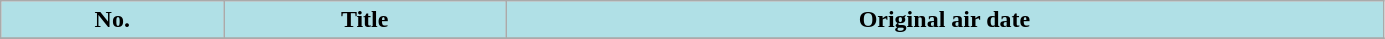<table class="wikitable plainrowheaders" width="73%">
<tr>
<th style="background-color: #B0E0E6;">No.</th>
<th style="background-color: #B0E0E6;">Title</th>
<th style="background-color: #B0E0E6;">Original air date</th>
</tr>
<tr>
</tr>
</table>
